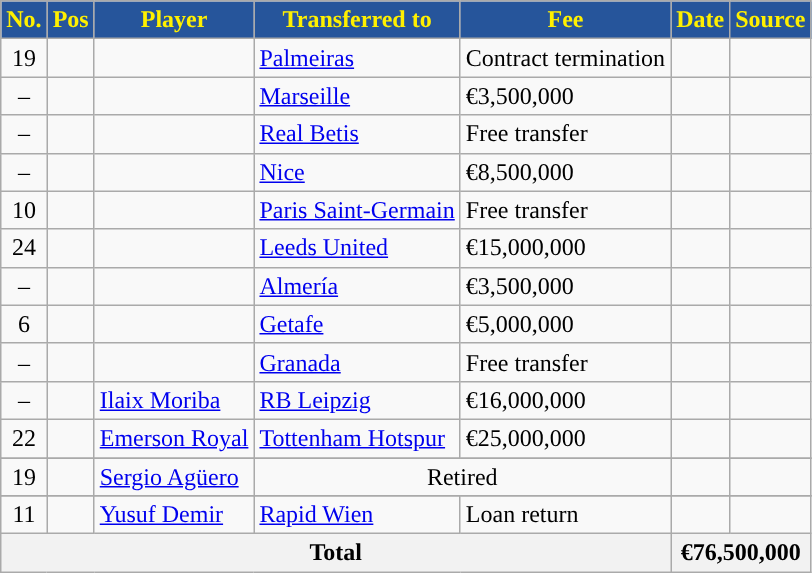<table class="wikitable plainrowheaders sortable">
<tr>
<th style="background:#26559B; color:#FFF000; ">No.</th>
<th style="background:#26559B; color:#FFF000; ">Pos</th>
<th style="background:#26559B; color:#FFF000; ">Player</th>
<th style="background:#26559B; color:#FFF000; ">Transferred to</th>
<th style="background:#26559B; color:#FFF000; ">Fee</th>
<th style="background:#26559B; color:#FFF000; ">Date</th>
<th style="background:#26559B; color:#FFF000; ">Source</th>
</tr>
<tr>
<td align=center>19</td>
<td align=center></td>
<td></td>
<td> <a href='#'>Palmeiras</a></td>
<td>Contract termination</td>
<td></td>
<td></td>
</tr>
<tr>
<td align=center>–</td>
<td align=center></td>
<td></td>
<td> <a href='#'>Marseille</a></td>
<td>€3,500,000</td>
<td></td>
<td></td>
</tr>
<tr>
<td align=center>–</td>
<td align=center></td>
<td></td>
<td><a href='#'>Real Betis</a></td>
<td>Free transfer</td>
<td></td>
<td></td>
</tr>
<tr>
<td align=center>–</td>
<td align=center></td>
<td></td>
<td> <a href='#'>Nice</a></td>
<td>€8,500,000</td>
<td></td>
<td></td>
</tr>
<tr>
<td align=center>10</td>
<td align=center></td>
<td></td>
<td> <a href='#'>Paris Saint-Germain</a></td>
<td>Free transfer</td>
<td></td>
<td></td>
</tr>
<tr>
<td align=center>24</td>
<td align=center></td>
<td></td>
<td> <a href='#'>Leeds United</a></td>
<td>€15,000,000</td>
<td></td>
<td></td>
</tr>
<tr>
<td align=center>–</td>
<td align=center></td>
<td></td>
<td><a href='#'>Almería</a></td>
<td>€3,500,000</td>
<td></td>
<td></td>
</tr>
<tr>
<td align=center>6</td>
<td align=center></td>
<td></td>
<td><a href='#'>Getafe</a></td>
<td>€5,000,000</td>
<td></td>
<td></td>
</tr>
<tr>
<td align=center>–</td>
<td align=center></td>
<td></td>
<td><a href='#'>Granada</a></td>
<td>Free transfer</td>
<td></td>
<td></td>
</tr>
<tr>
<td align=center>–</td>
<td align=center></td>
<td> <a href='#'>Ilaix Moriba</a></td>
<td> <a href='#'>RB Leipzig</a></td>
<td>€16,000,000</td>
<td></td>
<td></td>
</tr>
<tr>
<td align=center>22</td>
<td align=center></td>
<td> <a href='#'>Emerson Royal</a></td>
<td> <a href='#'>Tottenham Hotspur</a></td>
<td>€25,000,000</td>
<td></td>
<td></td>
</tr>
<tr>
</tr>
<tr>
<td align=center>19</td>
<td align=center></td>
<td> <a href='#'>Sergio Agüero</a></td>
<td align=center colspan="2">Retired</td>
<td></td>
<td></td>
</tr>
<tr>
</tr>
<tr>
<td align=center>11</td>
<td align=center></td>
<td> <a href='#'>Yusuf Demir</a></td>
<td> <a href='#'>Rapid Wien</a></td>
<td>Loan return</td>
<td></td>
<td></td>
</tr>
<tr>
<th colspan="5">Total</th>
<th colspan="2">€76,500,000</th>
</tr>
</table>
